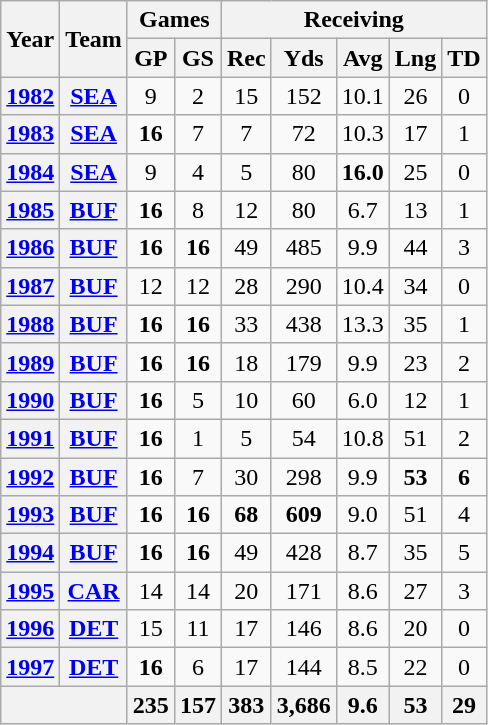<table class="wikitable" style="text-align:center">
<tr>
<th rowspan="2">Year</th>
<th rowspan="2">Team</th>
<th colspan="2">Games</th>
<th colspan="5">Receiving</th>
</tr>
<tr>
<th>GP</th>
<th>GS</th>
<th>Rec</th>
<th>Yds</th>
<th>Avg</th>
<th>Lng</th>
<th>TD</th>
</tr>
<tr>
<th><a href='#'>1982</a></th>
<th><a href='#'>SEA</a></th>
<td>9</td>
<td>2</td>
<td>15</td>
<td>152</td>
<td>10.1</td>
<td>26</td>
<td>0</td>
</tr>
<tr>
<th><a href='#'>1983</a></th>
<th><a href='#'>SEA</a></th>
<td><strong>16</strong></td>
<td>7</td>
<td>7</td>
<td>72</td>
<td>10.3</td>
<td>17</td>
<td>1</td>
</tr>
<tr>
<th><a href='#'>1984</a></th>
<th><a href='#'>SEA</a></th>
<td>9</td>
<td>4</td>
<td>5</td>
<td>80</td>
<td><strong>16.0</strong></td>
<td>25</td>
<td>0</td>
</tr>
<tr>
<th><a href='#'>1985</a></th>
<th><a href='#'>BUF</a></th>
<td><strong>16</strong></td>
<td>8</td>
<td>12</td>
<td>80</td>
<td>6.7</td>
<td>13</td>
<td>1</td>
</tr>
<tr>
<th><a href='#'>1986</a></th>
<th><a href='#'>BUF</a></th>
<td><strong>16</strong></td>
<td><strong>16</strong></td>
<td>49</td>
<td>485</td>
<td>9.9</td>
<td>44</td>
<td>3</td>
</tr>
<tr>
<th><a href='#'>1987</a></th>
<th><a href='#'>BUF</a></th>
<td>12</td>
<td>12</td>
<td>28</td>
<td>290</td>
<td>10.4</td>
<td>34</td>
<td>0</td>
</tr>
<tr>
<th><a href='#'>1988</a></th>
<th><a href='#'>BUF</a></th>
<td><strong>16</strong></td>
<td><strong>16</strong></td>
<td>33</td>
<td>438</td>
<td>13.3</td>
<td>35</td>
<td>1</td>
</tr>
<tr>
<th><a href='#'>1989</a></th>
<th><a href='#'>BUF</a></th>
<td><strong>16</strong></td>
<td><strong>16</strong></td>
<td>18</td>
<td>179</td>
<td>9.9</td>
<td>23</td>
<td>2</td>
</tr>
<tr>
<th><a href='#'>1990</a></th>
<th><a href='#'>BUF</a></th>
<td><strong>16</strong></td>
<td>5</td>
<td>10</td>
<td>60</td>
<td>6.0</td>
<td>12</td>
<td>1</td>
</tr>
<tr>
<th><a href='#'>1991</a></th>
<th><a href='#'>BUF</a></th>
<td><strong>16</strong></td>
<td>1</td>
<td>5</td>
<td>54</td>
<td>10.8</td>
<td>51</td>
<td>2</td>
</tr>
<tr>
<th><a href='#'>1992</a></th>
<th><a href='#'>BUF</a></th>
<td><strong>16</strong></td>
<td>7</td>
<td>30</td>
<td>298</td>
<td>9.9</td>
<td><strong>53</strong></td>
<td><strong>6</strong></td>
</tr>
<tr>
<th><a href='#'>1993</a></th>
<th><a href='#'>BUF</a></th>
<td><strong>16</strong></td>
<td><strong>16</strong></td>
<td><strong>68</strong></td>
<td><strong>609</strong></td>
<td>9.0</td>
<td>51</td>
<td>4</td>
</tr>
<tr>
<th><a href='#'>1994</a></th>
<th><a href='#'>BUF</a></th>
<td><strong>16</strong></td>
<td><strong>16</strong></td>
<td>49</td>
<td>428</td>
<td>8.7</td>
<td>35</td>
<td>5</td>
</tr>
<tr>
<th><a href='#'>1995</a></th>
<th><a href='#'>CAR</a></th>
<td>14</td>
<td>14</td>
<td>20</td>
<td>171</td>
<td>8.6</td>
<td>27</td>
<td>3</td>
</tr>
<tr>
<th><a href='#'>1996</a></th>
<th><a href='#'>DET</a></th>
<td>15</td>
<td>11</td>
<td>17</td>
<td>146</td>
<td>8.6</td>
<td>20</td>
<td>0</td>
</tr>
<tr>
<th><a href='#'>1997</a></th>
<th><a href='#'>DET</a></th>
<td><strong>16</strong></td>
<td>6</td>
<td>17</td>
<td>144</td>
<td>8.5</td>
<td>22</td>
<td>0</td>
</tr>
<tr>
<th colspan="2"></th>
<th>235</th>
<th>157</th>
<th>383</th>
<th>3,686</th>
<th>9.6</th>
<th>53</th>
<th>29</th>
</tr>
</table>
